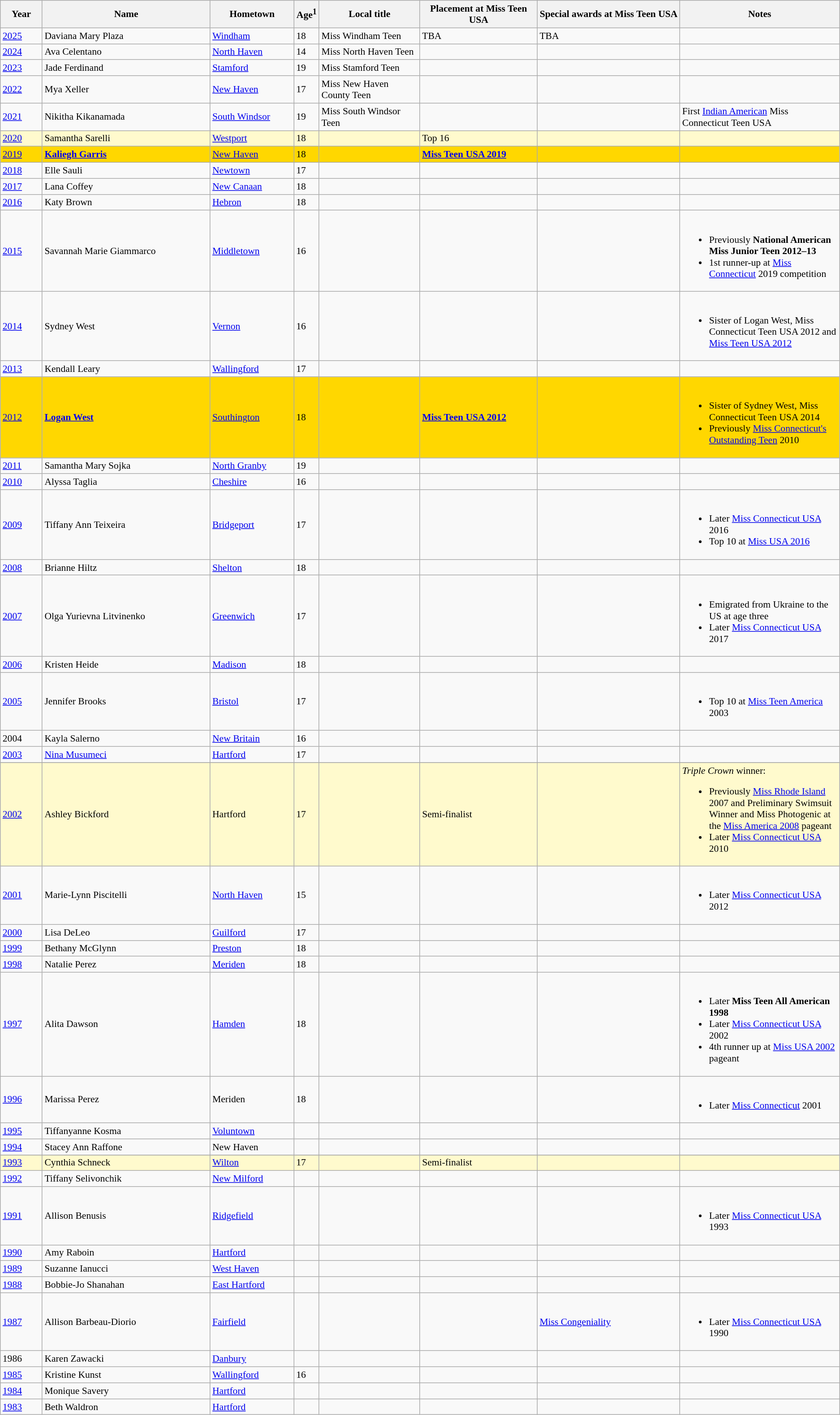<table class="wikitable sortable" style="font-size:90%;">
<tr bgcolor="#efefef">
<th width=5%>Year</th>
<th width=20%>Name</th>
<th width=10%>Hometown</th>
<th width=3%>Age<sup>1</sup></th>
<th width=12%>Local title</th>
<th width=14%>Placement at Miss Teen USA</th>
<th width=17%>Special awards at Miss Teen USA</th>
<th width=31%>Notes</th>
</tr>
<tr>
<td><a href='#'>2025</a></td>
<td>Daviana Mary Plaza</td>
<td><a href='#'>Windham</a></td>
<td>18</td>
<td>Miss Windham Teen</td>
<td>TBA</td>
<td>TBA</td>
<td></td>
</tr>
<tr>
<td><a href='#'>2024</a></td>
<td>Ava Celentano</td>
<td><a href='#'>North Haven</a></td>
<td>14</td>
<td>Miss North Haven Teen</td>
<td></td>
<td></td>
<td></td>
</tr>
<tr>
<td><a href='#'>2023</a></td>
<td>Jade Ferdinand</td>
<td><a href='#'>Stamford</a></td>
<td>19</td>
<td>Miss Stamford Teen</td>
<td></td>
<td></td>
<td></td>
</tr>
<tr>
<td><a href='#'>2022</a></td>
<td>Mya Xeller</td>
<td><a href='#'>New Haven</a></td>
<td>17</td>
<td>Miss New Haven County Teen</td>
<td></td>
<td></td>
<td></td>
</tr>
<tr>
<td><a href='#'>2021</a></td>
<td>Nikitha Kikanamada</td>
<td><a href='#'>South Windsor</a></td>
<td>19</td>
<td>Miss South Windsor Teen</td>
<td></td>
<td></td>
<td>First <a href='#'>Indian American</a> Miss Connecticut Teen USA</td>
</tr>
<tr style="background-color:#FFFACD;">
<td><a href='#'>2020</a></td>
<td>Samantha Sarelli</td>
<td><a href='#'>Westport</a></td>
<td>18</td>
<td></td>
<td>Top 16</td>
<td></td>
<td></td>
</tr>
<tr style="background-color:GOLD;">
<td><a href='#'>2019</a></td>
<td><strong><a href='#'>Kaliegh Garris</a></strong></td>
<td><a href='#'>New Haven</a></td>
<td>18</td>
<td></td>
<td><strong><a href='#'>Miss Teen USA 2019</a></strong></td>
<td></td>
<td></td>
</tr>
<tr>
<td><a href='#'>2018</a></td>
<td>Elle Sauli</td>
<td><a href='#'>Newtown</a></td>
<td>17</td>
<td></td>
<td></td>
<td></td>
<td></td>
</tr>
<tr>
<td><a href='#'>2017</a></td>
<td>Lana Coffey</td>
<td><a href='#'>New Canaan</a></td>
<td>18</td>
<td></td>
<td></td>
<td></td>
<td></td>
</tr>
<tr>
<td><a href='#'>2016</a></td>
<td>Katy Brown</td>
<td><a href='#'>Hebron</a></td>
<td>18</td>
<td></td>
<td></td>
<td></td>
<td></td>
</tr>
<tr>
<td><a href='#'>2015</a></td>
<td>Savannah Marie Giammarco</td>
<td><a href='#'>Middletown</a></td>
<td>16</td>
<td></td>
<td></td>
<td></td>
<td><br><ul><li>Previously <strong>National American Miss Junior Teen 2012–13</strong></li><li>1st runner-up at <a href='#'>Miss Connecticut</a> 2019 competition</li></ul></td>
</tr>
<tr>
<td><a href='#'>2014</a></td>
<td>Sydney West</td>
<td><a href='#'>Vernon</a></td>
<td>16</td>
<td></td>
<td></td>
<td></td>
<td><br><ul><li>Sister of Logan West, Miss Connecticut Teen USA 2012 and <a href='#'>Miss Teen USA 2012</a></li></ul></td>
</tr>
<tr>
<td><a href='#'>2013</a></td>
<td>Kendall Leary</td>
<td><a href='#'>Wallingford</a></td>
<td>17</td>
<td></td>
<td></td>
<td></td>
<td></td>
</tr>
<tr style="background-color:GOLD;">
<td><a href='#'>2012</a></td>
<td><strong><a href='#'>Logan West</a></strong></td>
<td><a href='#'>Southington</a></td>
<td>18</td>
<td></td>
<td><strong><a href='#'>Miss Teen USA 2012</a></strong></td>
<td></td>
<td><br><ul><li>Sister of Sydney West, Miss Connecticut Teen USA 2014</li><li>Previously <a href='#'>Miss Connecticut's Outstanding Teen</a> 2010</li></ul></td>
</tr>
<tr>
<td><a href='#'>2011</a></td>
<td>Samantha Mary Sojka</td>
<td><a href='#'>North Granby</a></td>
<td>19</td>
<td></td>
<td></td>
<td></td>
<td></td>
</tr>
<tr>
<td><a href='#'>2010</a></td>
<td>Alyssa Taglia</td>
<td><a href='#'>Cheshire</a></td>
<td>16</td>
<td></td>
<td></td>
<td></td>
<td></td>
</tr>
<tr>
<td><a href='#'>2009</a></td>
<td>Tiffany Ann Teixeira</td>
<td><a href='#'>Bridgeport</a></td>
<td>17</td>
<td></td>
<td></td>
<td></td>
<td><br><ul><li>Later <a href='#'>Miss Connecticut USA</a> 2016</li><li>Top 10 at <a href='#'>Miss USA 2016</a></li></ul></td>
</tr>
<tr>
<td><a href='#'>2008</a></td>
<td>Brianne Hiltz</td>
<td><a href='#'>Shelton</a></td>
<td>18</td>
<td></td>
<td></td>
<td></td>
<td></td>
</tr>
<tr>
<td><a href='#'>2007</a></td>
<td>Olga Yurievna Litvinenko</td>
<td><a href='#'>Greenwich</a></td>
<td>17</td>
<td></td>
<td></td>
<td></td>
<td><br><ul><li>Emigrated from Ukraine to the US at age three</li><li>Later <a href='#'>Miss Connecticut USA</a> 2017</li></ul></td>
</tr>
<tr>
<td><a href='#'>2006</a></td>
<td>Kristen Heide</td>
<td><a href='#'>Madison</a></td>
<td>18</td>
<td></td>
<td></td>
<td></td>
<td></td>
</tr>
<tr>
<td><a href='#'>2005</a></td>
<td>Jennifer Brooks</td>
<td><a href='#'>Bristol</a></td>
<td>17</td>
<td></td>
<td></td>
<td></td>
<td><br><ul><li>Top 10 at <a href='#'>Miss Teen America</a> 2003</li></ul></td>
</tr>
<tr>
<td>2004</td>
<td>Kayla Salerno</td>
<td><a href='#'>New Britain</a></td>
<td>16</td>
<td></td>
<td></td>
<td></td>
<td></td>
</tr>
<tr>
<td><a href='#'>2003</a></td>
<td><a href='#'>Nina Musumeci</a></td>
<td><a href='#'>Hartford</a></td>
<td>17</td>
<td></td>
<td></td>
<td></td>
<td></td>
</tr>
<tr>
</tr>
<tr style="background-color:#FFFACD;">
<td><a href='#'>2002</a></td>
<td>Ashley Bickford</td>
<td>Hartford</td>
<td>17</td>
<td></td>
<td>Semi-finalist</td>
<td></td>
<td><em>Triple Crown</em> winner:<br><ul><li>Previously <a href='#'>Miss Rhode Island</a> 2007 and Preliminary Swimsuit Winner and Miss Photogenic at the <a href='#'>Miss America 2008</a> pageant</li><li>Later <a href='#'>Miss Connecticut USA</a> 2010</li></ul></td>
</tr>
<tr>
<td><a href='#'>2001</a></td>
<td>Marie-Lynn Piscitelli</td>
<td><a href='#'>North Haven</a></td>
<td>15</td>
<td></td>
<td></td>
<td></td>
<td><br><ul><li>Later <a href='#'>Miss Connecticut USA</a> 2012</li></ul></td>
</tr>
<tr>
<td><a href='#'>2000</a></td>
<td>Lisa DeLeo</td>
<td><a href='#'>Guilford</a></td>
<td>17</td>
<td></td>
<td></td>
<td></td>
<td></td>
</tr>
<tr>
<td><a href='#'>1999</a></td>
<td>Bethany McGlynn</td>
<td><a href='#'>Preston</a></td>
<td>18</td>
<td></td>
<td></td>
<td></td>
<td></td>
</tr>
<tr>
<td><a href='#'>1998</a></td>
<td>Natalie Perez</td>
<td><a href='#'>Meriden</a></td>
<td>18</td>
<td></td>
<td></td>
<td></td>
<td></td>
</tr>
<tr>
<td><a href='#'>1997</a></td>
<td>Alita Dawson</td>
<td><a href='#'>Hamden</a></td>
<td>18</td>
<td></td>
<td></td>
<td></td>
<td><br><ul><li>Later <strong>Miss Teen All American 1998</strong></li><li>Later <a href='#'>Miss Connecticut USA</a> 2002</li><li>4th runner up at <a href='#'>Miss USA 2002</a> pageant</li></ul></td>
</tr>
<tr>
<td><a href='#'>1996</a></td>
<td>Marissa Perez</td>
<td>Meriden</td>
<td>18</td>
<td></td>
<td></td>
<td></td>
<td><br><ul><li>Later <a href='#'>Miss Connecticut</a> 2001</li></ul></td>
</tr>
<tr>
<td><a href='#'>1995</a></td>
<td>Tiffanyanne Kosma</td>
<td><a href='#'>Voluntown</a></td>
<td></td>
<td></td>
<td></td>
<td></td>
<td></td>
</tr>
<tr>
<td><a href='#'>1994</a></td>
<td>Stacey Ann Raffone</td>
<td>New Haven</td>
<td></td>
<td></td>
<td></td>
<td></td>
<td></td>
</tr>
<tr>
</tr>
<tr style="background-color:#FFFACD;">
<td><a href='#'>1993</a></td>
<td>Cynthia Schneck</td>
<td><a href='#'>Wilton</a></td>
<td>17</td>
<td></td>
<td>Semi-finalist</td>
<td></td>
<td></td>
</tr>
<tr>
<td><a href='#'>1992</a></td>
<td>Tiffany Selivonchik</td>
<td><a href='#'>New Milford</a></td>
<td></td>
<td></td>
<td></td>
<td></td>
<td></td>
</tr>
<tr>
<td><a href='#'>1991</a></td>
<td>Allison Benusis</td>
<td><a href='#'>Ridgefield</a></td>
<td></td>
<td></td>
<td></td>
<td></td>
<td><br><ul><li>Later <a href='#'>Miss Connecticut USA</a> 1993</li></ul></td>
</tr>
<tr>
<td><a href='#'>1990</a></td>
<td>Amy Raboin</td>
<td><a href='#'>Hartford</a></td>
<td></td>
<td></td>
<td></td>
<td></td>
<td></td>
</tr>
<tr>
<td><a href='#'>1989</a></td>
<td>Suzanne Ianucci</td>
<td><a href='#'>West Haven</a></td>
<td></td>
<td></td>
<td></td>
<td></td>
<td></td>
</tr>
<tr>
<td><a href='#'>1988</a></td>
<td>Bobbie-Jo Shanahan</td>
<td><a href='#'>East Hartford</a></td>
<td></td>
<td></td>
<td></td>
<td></td>
<td></td>
</tr>
<tr>
<td><a href='#'>1987</a></td>
<td>Allison Barbeau-Diorio</td>
<td><a href='#'>Fairfield</a></td>
<td></td>
<td></td>
<td></td>
<td><a href='#'>Miss Congeniality</a></td>
<td><br><ul><li>Later <a href='#'>Miss Connecticut USA</a> 1990</li></ul></td>
</tr>
<tr>
<td>1986</td>
<td>Karen Zawacki</td>
<td><a href='#'>Danbury</a></td>
<td></td>
<td></td>
<td></td>
<td></td>
<td></td>
</tr>
<tr>
<td><a href='#'>1985</a></td>
<td>Kristine Kunst</td>
<td><a href='#'>Wallingford</a></td>
<td>16</td>
<td></td>
<td></td>
<td></td>
<td></td>
</tr>
<tr>
<td><a href='#'>1984</a></td>
<td>Monique Savery</td>
<td><a href='#'>Hartford</a></td>
<td></td>
<td></td>
<td></td>
<td></td>
<td></td>
</tr>
<tr>
<td><a href='#'>1983</a></td>
<td>Beth Waldron</td>
<td><a href='#'>Hartford</a></td>
<td></td>
<td></td>
<td></td>
<td></td>
<td></td>
</tr>
</table>
